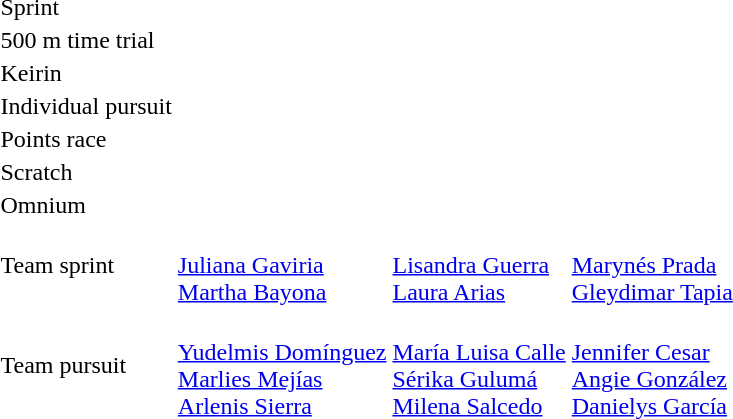<table>
<tr>
<td>Sprint</td>
<td></td>
<td></td>
<td></td>
</tr>
<tr>
<td>500 m time trial</td>
<td></td>
<td></td>
<td></td>
</tr>
<tr>
<td>Keirin</td>
<td></td>
<td></td>
<td></td>
</tr>
<tr>
<td>Individual pursuit</td>
<td></td>
<td></td>
<td></td>
</tr>
<tr>
<td>Points race</td>
<td></td>
<td></td>
<td></td>
</tr>
<tr>
<td>Scratch</td>
<td></td>
<td></td>
<td></td>
</tr>
<tr>
<td>Omnium</td>
<td></td>
<td></td>
<td></td>
</tr>
<tr>
<td>Team sprint</td>
<td><br><a href='#'>Juliana Gaviria</a><br><a href='#'>Martha Bayona</a></td>
<td><br><a href='#'>Lisandra Guerra</a><br><a href='#'>Laura Arias</a></td>
<td><br><a href='#'>Marynés Prada</a><br><a href='#'>Gleydimar Tapia</a></td>
</tr>
<tr>
<td>Team pursuit</td>
<td><br><a href='#'>Yudelmis Domínguez</a><br><a href='#'>Marlies Mejías</a><br><a href='#'>Arlenis Sierra</a></td>
<td><br><a href='#'>María Luisa Calle</a><br><a href='#'>Sérika Gulumá</a><br><a href='#'>Milena Salcedo</a></td>
<td><br><a href='#'>Jennifer Cesar</a><br><a href='#'>Angie González</a><br><a href='#'>Danielys García</a></td>
</tr>
</table>
